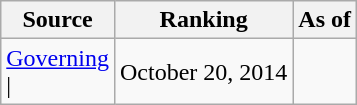<table class="wikitable" style="text-align:center">
<tr>
<th>Source</th>
<th>Ranking</th>
<th>As of</th>
</tr>
<tr>
<td align=left><a href='#'>Governing</a><br>| </td>
<td>October 20, 2014</td>
</tr>
</table>
